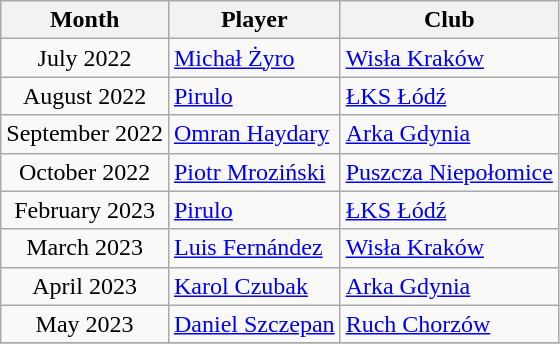<table class="wikitable" style="text-align:center">
<tr>
<th>Month</th>
<th>Player</th>
<th>Club</th>
</tr>
<tr>
<td>July 2022</td>
<td style="text-align:left"> <a href='#'>Michał Żyro</a></td>
<td style="text-align:left"><a href='#'>Wisła Kraków</a></td>
</tr>
<tr>
<td>August 2022</td>
<td style="text-align:left"> <a href='#'>Pirulo</a></td>
<td style="text-align:left"><a href='#'>ŁKS Łódź</a></td>
</tr>
<tr>
<td>September 2022</td>
<td style="text-align:left"> <a href='#'>Omran Haydary</a></td>
<td style="text-align:left"><a href='#'>Arka Gdynia</a></td>
</tr>
<tr>
<td>October 2022</td>
<td style="text-align:left"> <a href='#'>Piotr Mroziński</a></td>
<td style="text-align:left"><a href='#'>Puszcza Niepołomice</a></td>
</tr>
<tr>
<td>February 2023</td>
<td style="text-align:left"> <a href='#'>Pirulo</a></td>
<td style="text-align:left"><a href='#'>ŁKS Łódź</a></td>
</tr>
<tr>
<td>March 2023</td>
<td style="text-align:left"> <a href='#'>Luis Fernández</a></td>
<td style="text-align:left"><a href='#'>Wisła Kraków</a></td>
</tr>
<tr>
<td>April 2023</td>
<td style="text-align:left"> <a href='#'>Karol Czubak</a></td>
<td style="text-align:left"><a href='#'>Arka Gdynia</a></td>
</tr>
<tr>
<td>May 2023</td>
<td style="text-align:left"> <a href='#'>Daniel Szczepan</a></td>
<td style="text-align:left"><a href='#'>Ruch Chorzów</a></td>
</tr>
<tr>
</tr>
</table>
